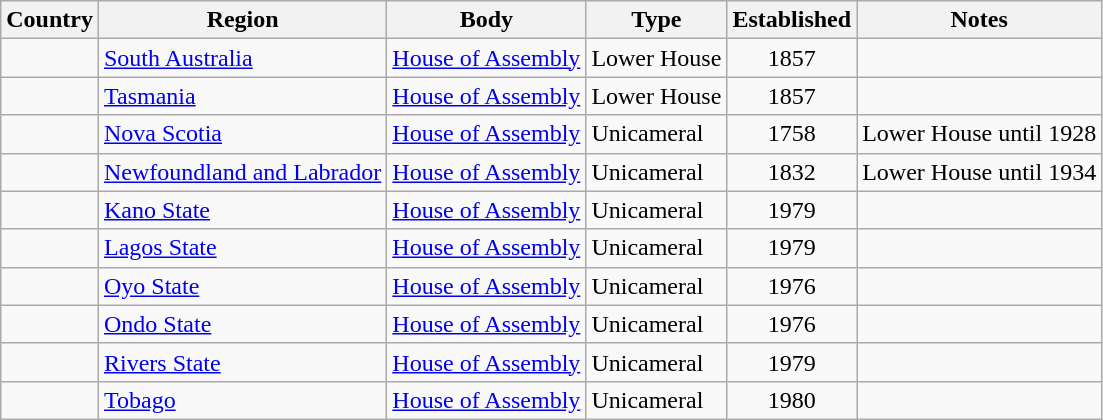<table class=wikitable>
<tr>
<th>Country</th>
<th>Region</th>
<th>Body</th>
<th>Type</th>
<th>Established</th>
<th>Notes</th>
</tr>
<tr>
<td></td>
<td><a href='#'>South Australia</a></td>
<td><a href='#'>House of Assembly</a></td>
<td>Lower House</td>
<td align=center>1857</td>
<td></td>
</tr>
<tr>
<td></td>
<td><a href='#'>Tasmania</a></td>
<td><a href='#'>House of Assembly</a></td>
<td>Lower House</td>
<td align=center>1857</td>
<td></td>
</tr>
<tr>
<td></td>
<td><a href='#'>Nova Scotia</a></td>
<td><a href='#'>House of Assembly</a></td>
<td>Unicameral</td>
<td align=center>1758</td>
<td>Lower House until 1928</td>
</tr>
<tr>
<td></td>
<td><a href='#'>Newfoundland and Labrador</a></td>
<td><a href='#'>House of Assembly</a></td>
<td>Unicameral</td>
<td align=center>1832</td>
<td>Lower House until 1934</td>
</tr>
<tr>
<td></td>
<td><a href='#'>Kano State</a></td>
<td><a href='#'>House of Assembly</a></td>
<td>Unicameral</td>
<td align=center>1979</td>
<td></td>
</tr>
<tr>
<td></td>
<td><a href='#'>Lagos State</a></td>
<td><a href='#'>House of Assembly</a></td>
<td>Unicameral</td>
<td align=center>1979</td>
<td></td>
</tr>
<tr>
<td></td>
<td><a href='#'>Oyo State</a></td>
<td><a href='#'>House of Assembly</a></td>
<td>Unicameral</td>
<td align=center>1976</td>
<td></td>
</tr>
<tr>
<td></td>
<td><a href='#'>Ondo State</a></td>
<td><a href='#'>House of Assembly</a></td>
<td>Unicameral</td>
<td align=center>1976</td>
<td></td>
</tr>
<tr>
<td></td>
<td><a href='#'>Rivers State</a></td>
<td><a href='#'>House of Assembly</a></td>
<td>Unicameral</td>
<td align=center>1979</td>
<td></td>
</tr>
<tr>
<td></td>
<td><a href='#'>Tobago</a></td>
<td><a href='#'>House of Assembly</a></td>
<td>Unicameral</td>
<td align=center>1980</td>
<td></td>
</tr>
</table>
